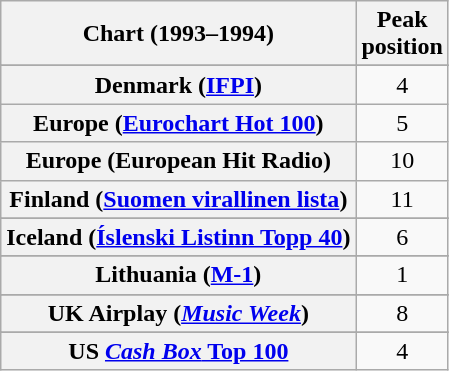<table class="wikitable sortable plainrowheaders">
<tr>
<th scope="col">Chart (1993–1994)</th>
<th scope="col">Peak<br>position</th>
</tr>
<tr>
</tr>
<tr>
</tr>
<tr>
</tr>
<tr>
</tr>
<tr>
</tr>
<tr>
<th scope="row">Denmark (<a href='#'>IFPI</a>)</th>
<td align="center">4</td>
</tr>
<tr>
<th scope="row">Europe (<a href='#'>Eurochart Hot 100</a>)</th>
<td align="center">5</td>
</tr>
<tr>
<th scope="row">Europe (European Hit Radio)</th>
<td align="center">10</td>
</tr>
<tr>
<th scope="row">Finland (<a href='#'>Suomen virallinen lista</a>)</th>
<td align="center">11</td>
</tr>
<tr>
</tr>
<tr>
</tr>
<tr>
<th scope="row">Iceland (<a href='#'>Íslenski Listinn Topp 40</a>)</th>
<td align="center">6</td>
</tr>
<tr>
</tr>
<tr>
<th scope="row">Lithuania (<a href='#'>M-1</a>)</th>
<td align="center">1</td>
</tr>
<tr>
</tr>
<tr>
</tr>
<tr>
</tr>
<tr>
</tr>
<tr>
</tr>
<tr>
</tr>
<tr>
</tr>
<tr>
<th scope="row">UK Airplay (<em><a href='#'>Music Week</a></em>)</th>
<td align="center">8</td>
</tr>
<tr>
</tr>
<tr>
</tr>
<tr>
</tr>
<tr>
</tr>
<tr>
</tr>
<tr>
<th scope="row">US <a href='#'><em>Cash Box</em> Top 100</a></th>
<td align="center">4</td>
</tr>
</table>
